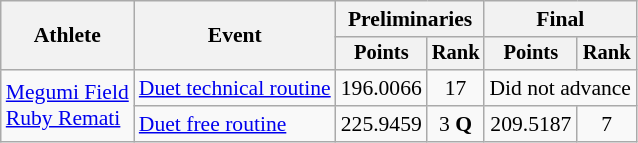<table class="wikitable" style="text-align:center; font-size:90%;">
<tr>
<th rowspan="2">Athlete</th>
<th rowspan="2">Event</th>
<th colspan="2">Preliminaries</th>
<th colspan="2">Final</th>
</tr>
<tr style="font-size:95%">
<th>Points</th>
<th>Rank</th>
<th>Points</th>
<th>Rank</th>
</tr>
<tr>
<td align=left rowspan=2><a href='#'>Megumi Field</a><br> <a href='#'>Ruby Remati</a></td>
<td align=left><a href='#'>Duet technical routine</a></td>
<td>196.0066</td>
<td>17</td>
<td colspan=2>Did not advance</td>
</tr>
<tr>
<td align=left><a href='#'>Duet free routine</a></td>
<td>225.9459</td>
<td>3 <strong>Q</strong></td>
<td>209.5187</td>
<td>7</td>
</tr>
</table>
